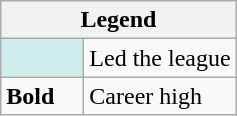<table class="wikitable">
<tr>
<th colspan="2">Legend</th>
</tr>
<tr>
<td style="background:#cfecec; width:3em;"></td>
<td>Led the league</td>
</tr>
<tr>
<td><strong>Bold</strong></td>
<td>Career high</td>
</tr>
</table>
